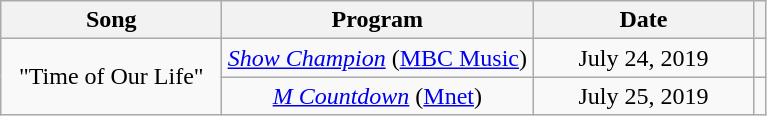<table class="wikitable" style="text-align:center">
<tr>
<th width="140">Song</th>
<th width="200">Program</th>
<th width="140">Date</th>
<th></th>
</tr>
<tr>
<td rowspan=2>"Time of Our Life"</td>
<td><em><a href='#'>Show Champion</a></em> (<a href='#'>MBC Music</a>)</td>
<td>July 24, 2019</td>
<td></td>
</tr>
<tr>
<td><em><a href='#'>M Countdown</a></em> (<a href='#'>Mnet</a>)</td>
<td>July 25, 2019</td>
<td></td>
</tr>
</table>
